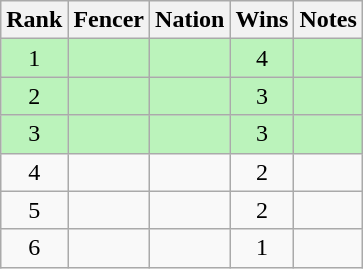<table class="wikitable sortable" style="text-align:center">
<tr>
<th>Rank</th>
<th>Fencer</th>
<th>Nation</th>
<th>Wins</th>
<th>Notes</th>
</tr>
<tr bgcolor=bbf3bb>
<td>1</td>
<td align=left></td>
<td align=left></td>
<td>4</td>
<td></td>
</tr>
<tr bgcolor=bbf3bb>
<td>2</td>
<td align=left></td>
<td align=left></td>
<td>3</td>
<td></td>
</tr>
<tr bgcolor=bbf3bb>
<td>3</td>
<td align=left></td>
<td align=left></td>
<td>3</td>
<td></td>
</tr>
<tr>
<td>4</td>
<td align=left></td>
<td align=left></td>
<td>2</td>
<td></td>
</tr>
<tr>
<td>5</td>
<td align=left></td>
<td align=left></td>
<td>2</td>
<td></td>
</tr>
<tr>
<td>6</td>
<td align=left></td>
<td align=left></td>
<td>1</td>
<td></td>
</tr>
</table>
